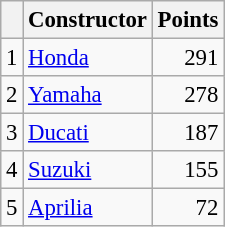<table class="wikitable" style="font-size: 95%;">
<tr>
<th></th>
<th>Constructor</th>
<th>Points</th>
</tr>
<tr>
<td align=center>1</td>
<td> <a href='#'>Honda</a></td>
<td align=right>291</td>
</tr>
<tr>
<td align=center>2</td>
<td> <a href='#'>Yamaha</a></td>
<td align=right>278</td>
</tr>
<tr>
<td align=center>3</td>
<td> <a href='#'>Ducati</a></td>
<td align=right>187</td>
</tr>
<tr>
<td align=center>4</td>
<td> <a href='#'>Suzuki</a></td>
<td align=right>155</td>
</tr>
<tr>
<td align=center>5</td>
<td> <a href='#'>Aprilia</a></td>
<td align=right>72</td>
</tr>
</table>
